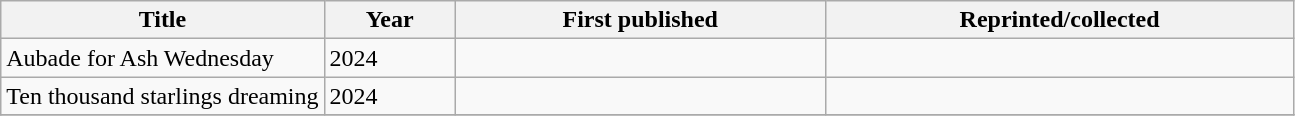<table class='wikitable sortable'>
<tr>
<th width=25%>Title</th>
<th>Year</th>
<th>First published</th>
<th>Reprinted/collected</th>
</tr>
<tr>
<td>Aubade for Ash Wednesday</td>
<td>2024</td>
<td></td>
<td></td>
</tr>
<tr>
<td>Ten thousand starlings dreaming</td>
<td>2024</td>
<td></td>
<td></td>
</tr>
<tr>
</tr>
</table>
